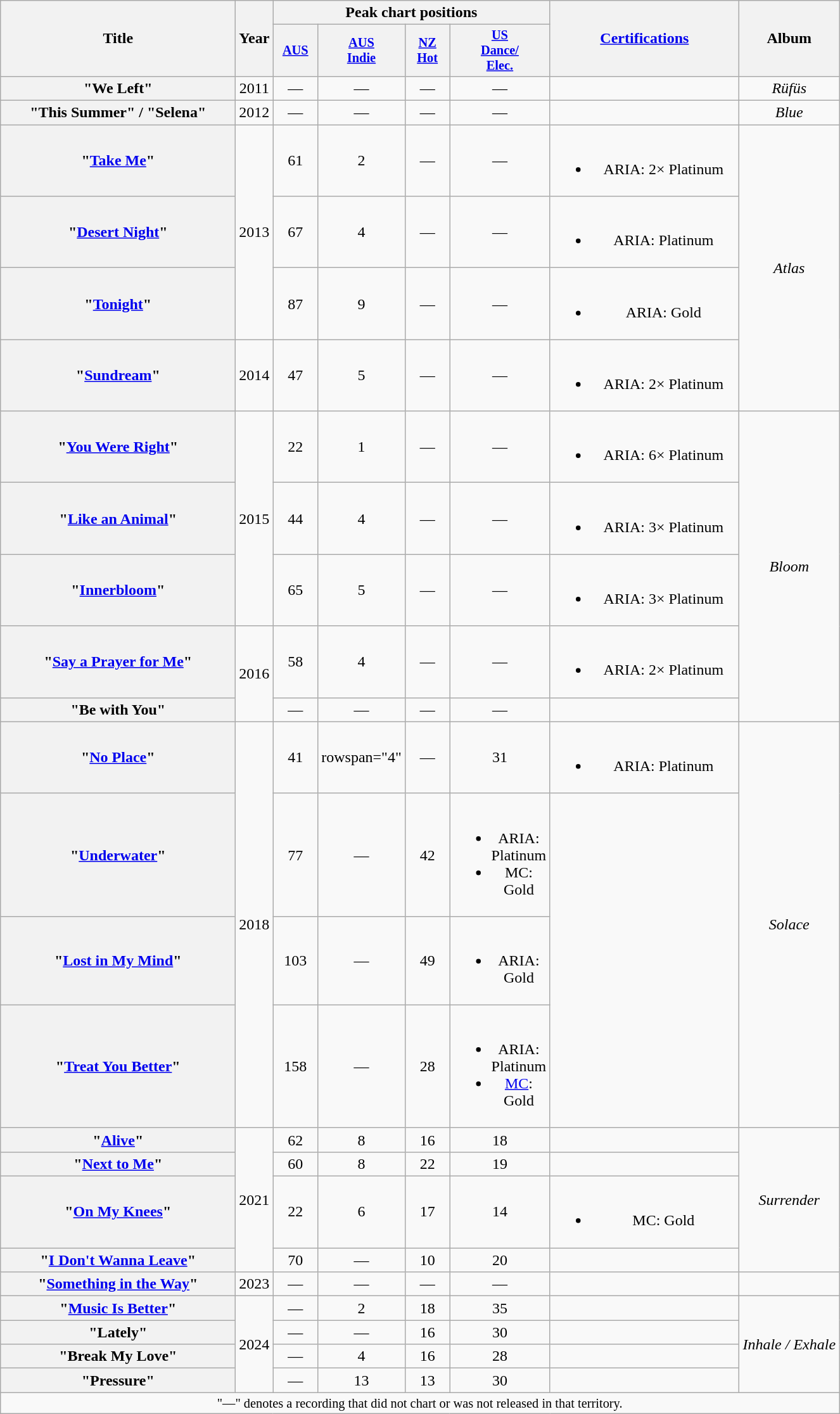<table class="wikitable plainrowheaders" style="text-align:center;">
<tr>
<th scope="col" rowspan="2" style="width:15em;">Title</th>
<th scope="col" rowspan="2" style="width:1em;">Year</th>
<th scope="col" colspan="4">Peak chart positions</th>
<th scope="col" rowspan="2" style="width:12em;"><a href='#'>Certifications</a></th>
<th scope="col" rowspan="2">Album</th>
</tr>
<tr>
<th scope="col" style="width:3em;font-size:85%;"><a href='#'>AUS</a><br></th>
<th scope="col" style="width:3em;font-size:85%;"><a href='#'>AUS<br>Indie</a><br></th>
<th scope="col" style="width:3em;font-size:85%;"><a href='#'>NZ<br>Hot</a><br></th>
<th scope="col" style="width:3em;font-size:85%;"><a href='#'>US<br>Dance/<br>Elec.</a><br></th>
</tr>
<tr>
<th scope="row">"We Left"</th>
<td>2011</td>
<td>—</td>
<td>—</td>
<td>—</td>
<td>—</td>
<td></td>
<td><em>Rüfüs</em></td>
</tr>
<tr>
<th scope="row">"This Summer" / "Selena"</th>
<td>2012</td>
<td>—</td>
<td>—</td>
<td>—</td>
<td>—</td>
<td></td>
<td><em>Blue</em></td>
</tr>
<tr>
<th scope="row">"<a href='#'>Take Me</a>"</th>
<td rowspan="3">2013</td>
<td>61</td>
<td>2</td>
<td>—</td>
<td>—</td>
<td><br><ul><li>ARIA: 2× Platinum</li></ul></td>
<td rowspan="4"><em>Atlas</em></td>
</tr>
<tr>
<th scope="row">"<a href='#'>Desert Night</a>"</th>
<td>67</td>
<td>4</td>
<td>—</td>
<td>—</td>
<td><br><ul><li>ARIA: Platinum</li></ul></td>
</tr>
<tr>
<th scope="row">"<a href='#'>Tonight</a>"</th>
<td>87</td>
<td>9</td>
<td>—</td>
<td>—</td>
<td><br><ul><li>ARIA: Gold</li></ul></td>
</tr>
<tr>
<th scope="row">"<a href='#'>Sundream</a>"</th>
<td>2014</td>
<td>47</td>
<td>5</td>
<td>—</td>
<td>—</td>
<td><br><ul><li>ARIA: 2× Platinum</li></ul></td>
</tr>
<tr>
<th scope="row">"<a href='#'>You Were Right</a>"</th>
<td rowspan="3">2015</td>
<td>22</td>
<td>1</td>
<td>—</td>
<td>—</td>
<td><br><ul><li>ARIA: 6× Platinum</li></ul></td>
<td rowspan="5"><em>Bloom</em></td>
</tr>
<tr>
<th scope="row">"<a href='#'>Like an Animal</a>"</th>
<td>44</td>
<td>4</td>
<td>—</td>
<td>—</td>
<td><br><ul><li>ARIA: 3× Platinum</li></ul></td>
</tr>
<tr>
<th scope="row">"<a href='#'>Innerbloom</a>"<br></th>
<td>65</td>
<td>5</td>
<td>—</td>
<td>—</td>
<td><br><ul><li>ARIA: 3× Platinum</li></ul></td>
</tr>
<tr>
<th scope="row">"<a href='#'>Say a Prayer for Me</a>"</th>
<td rowspan="2">2016</td>
<td>58</td>
<td>4</td>
<td>—</td>
<td>—</td>
<td><br><ul><li>ARIA: 2× Platinum</li></ul></td>
</tr>
<tr>
<th scope="row">"Be with You"</th>
<td>—</td>
<td>—</td>
<td>—</td>
<td>—</td>
<td></td>
</tr>
<tr>
<th scope="row">"<a href='#'>No Place</a>"</th>
<td rowspan="4">2018</td>
<td>41</td>
<td>rowspan="4" </td>
<td>—</td>
<td>31</td>
<td><br><ul><li>ARIA: Platinum</li></ul></td>
<td rowspan="4"><em>Solace</em></td>
</tr>
<tr>
<th scope="row">"<a href='#'>Underwater</a>"</th>
<td>77</td>
<td>—</td>
<td>42</td>
<td><br><ul><li>ARIA: Platinum</li><li>MC: Gold</li></ul></td>
</tr>
<tr>
<th scope="row">"<a href='#'>Lost in My Mind</a>"</th>
<td>103</td>
<td>—</td>
<td>49</td>
<td><br><ul><li>ARIA: Gold</li></ul></td>
</tr>
<tr>
<th scope="row">"<a href='#'>Treat You Better</a>"</th>
<td>158</td>
<td>—</td>
<td>28</td>
<td><br><ul><li>ARIA: Platinum</li><li><a href='#'>MC</a>: Gold</li></ul></td>
</tr>
<tr>
<th scope="row">"<a href='#'>Alive</a>"</th>
<td rowspan="4">2021</td>
<td>62</td>
<td>8</td>
<td>16</td>
<td>18</td>
<td></td>
<td rowspan="4"><em>Surrender</em></td>
</tr>
<tr>
<th scope="row">"<a href='#'>Next to Me</a>"</th>
<td>60</td>
<td>8</td>
<td>22</td>
<td>19</td>
<td></td>
</tr>
<tr>
<th scope="row">"<a href='#'>On My Knees</a>"</th>
<td>22</td>
<td>6</td>
<td>17</td>
<td>14</td>
<td><br><ul><li>MC: Gold</li></ul></td>
</tr>
<tr>
<th scope="row">"<a href='#'>I Don't Wanna Leave</a>"</th>
<td>70</td>
<td>—</td>
<td>10</td>
<td>20</td>
<td></td>
</tr>
<tr>
<th scope="row">"<a href='#'>Something in the Way</a>" <br></th>
<td>2023</td>
<td>—</td>
<td>—</td>
<td>—</td>
<td>—</td>
<td></td>
<td></td>
</tr>
<tr>
<th scope="row">"<a href='#'>Music Is Better</a>"</th>
<td rowspan="4">2024</td>
<td>—</td>
<td>2</td>
<td>18</td>
<td>35</td>
<td></td>
<td rowspan="4"><em>Inhale / Exhale</em></td>
</tr>
<tr>
<th scope="row">"Lately"</th>
<td>—</td>
<td>—</td>
<td>16</td>
<td>30</td>
<td></td>
</tr>
<tr>
<th scope="row">"Break My Love"</th>
<td>—</td>
<td>4</td>
<td>16</td>
<td>28</td>
<td></td>
</tr>
<tr>
<th scope="row">"Pressure"</th>
<td>—</td>
<td>13</td>
<td>13</td>
<td>30</td>
<td></td>
</tr>
<tr>
<td colspan="8" style="font-size:85%">"—" denotes a recording that did not chart or was not released in that territory.</td>
</tr>
</table>
